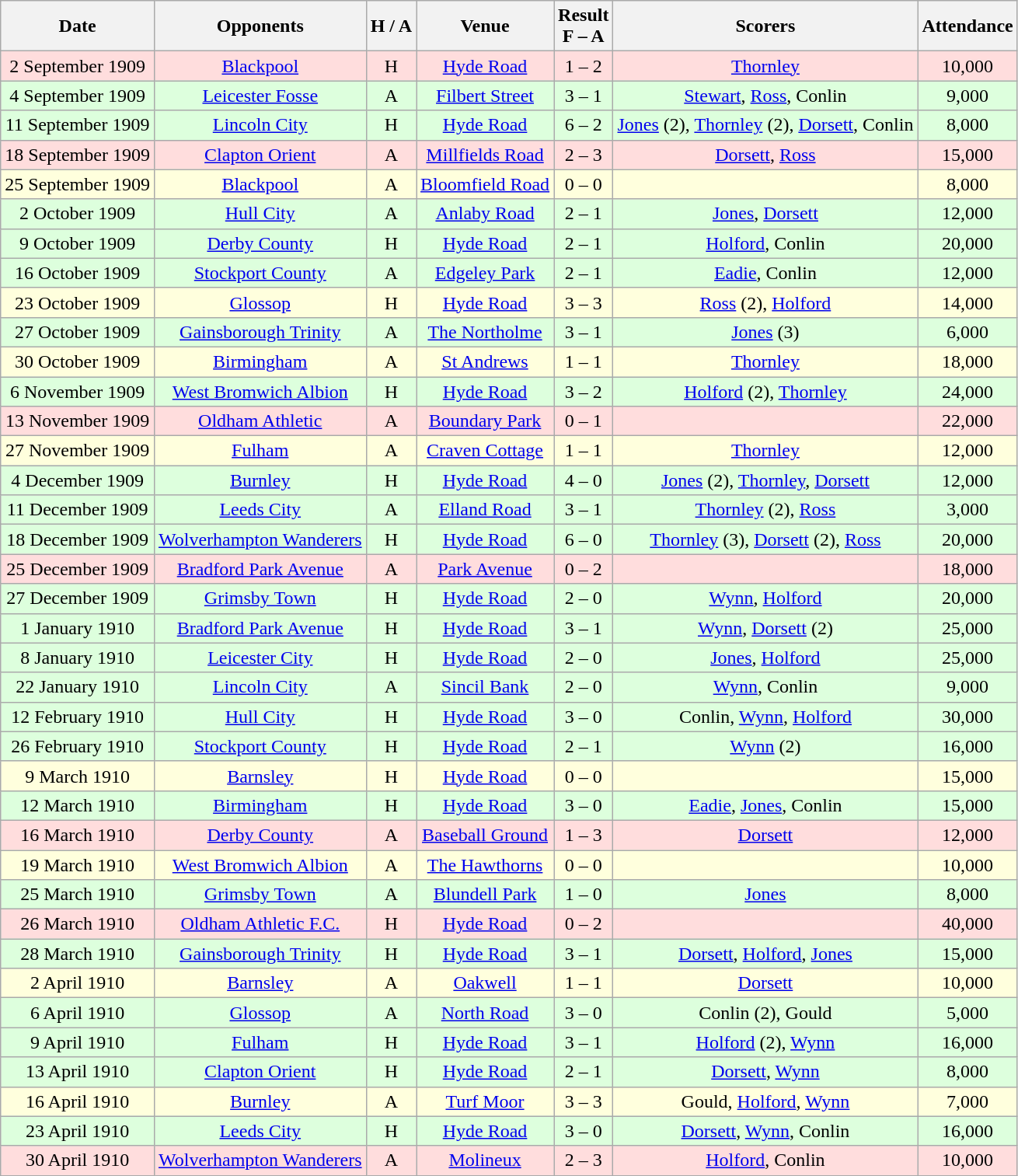<table class="wikitable" style="text-align:center">
<tr>
<th>Date</th>
<th>Opponents</th>
<th>H / A</th>
<th>Venue</th>
<th>Result<br>F – A</th>
<th>Scorers</th>
<th>Attendance</th>
</tr>
<tr bgcolor="#ffdddd">
<td>2 September 1909</td>
<td><a href='#'>Blackpool</a></td>
<td>H</td>
<td><a href='#'>Hyde Road</a></td>
<td>1 – 2</td>
<td><a href='#'>Thornley</a></td>
<td>10,000</td>
</tr>
<tr bgcolor="#ddffdd">
<td>4 September 1909</td>
<td><a href='#'>Leicester Fosse</a></td>
<td>A</td>
<td><a href='#'>Filbert Street</a></td>
<td>3 – 1</td>
<td><a href='#'>Stewart</a>, <a href='#'>Ross</a>, Conlin</td>
<td>9,000</td>
</tr>
<tr bgcolor="#ddffdd">
<td>11 September 1909</td>
<td><a href='#'>Lincoln City</a></td>
<td>H</td>
<td><a href='#'>Hyde Road</a></td>
<td>6 – 2</td>
<td><a href='#'>Jones</a> (2), <a href='#'>Thornley</a> (2), <a href='#'>Dorsett</a>, Conlin</td>
<td>8,000</td>
</tr>
<tr bgcolor="#ffdddd">
<td>18 September 1909</td>
<td><a href='#'>Clapton Orient</a></td>
<td>A</td>
<td><a href='#'>Millfields Road</a></td>
<td>2 – 3</td>
<td><a href='#'>Dorsett</a>, <a href='#'>Ross</a></td>
<td>15,000</td>
</tr>
<tr bgcolor="#ffffdd">
<td>25 September 1909</td>
<td><a href='#'>Blackpool</a></td>
<td>A</td>
<td><a href='#'>Bloomfield Road</a></td>
<td>0 – 0</td>
<td></td>
<td>8,000</td>
</tr>
<tr bgcolor="#ddffdd">
<td>2 October 1909</td>
<td><a href='#'>Hull City</a></td>
<td>A</td>
<td><a href='#'>Anlaby Road</a></td>
<td>2 – 1</td>
<td><a href='#'>Jones</a>, <a href='#'>Dorsett</a></td>
<td>12,000</td>
</tr>
<tr bgcolor="#ddffdd">
<td>9 October 1909</td>
<td><a href='#'>Derby County</a></td>
<td>H</td>
<td><a href='#'>Hyde Road</a></td>
<td>2 – 1</td>
<td><a href='#'>Holford</a>, Conlin</td>
<td>20,000</td>
</tr>
<tr bgcolor="#ddffdd">
<td>16 October 1909</td>
<td><a href='#'>Stockport County</a></td>
<td>A</td>
<td><a href='#'>Edgeley Park</a></td>
<td>2 – 1</td>
<td><a href='#'>Eadie</a>, Conlin</td>
<td>12,000</td>
</tr>
<tr bgcolor="#ffffdd">
<td>23 October 1909</td>
<td><a href='#'>Glossop</a></td>
<td>H</td>
<td><a href='#'>Hyde Road</a></td>
<td>3 – 3</td>
<td><a href='#'>Ross</a> (2), <a href='#'>Holford</a></td>
<td>14,000</td>
</tr>
<tr bgcolor="#ddffdd">
<td>27 October 1909</td>
<td><a href='#'>Gainsborough Trinity</a></td>
<td>A</td>
<td><a href='#'>The Northolme</a></td>
<td>3 – 1</td>
<td><a href='#'>Jones</a> (3)</td>
<td>6,000</td>
</tr>
<tr bgcolor="#ffffdd">
<td>30 October 1909</td>
<td><a href='#'>Birmingham</a></td>
<td>A</td>
<td><a href='#'>St Andrews</a></td>
<td>1 – 1</td>
<td><a href='#'>Thornley</a></td>
<td>18,000</td>
</tr>
<tr bgcolor="#ddffdd">
<td>6 November 1909</td>
<td><a href='#'>West Bromwich Albion</a></td>
<td>H</td>
<td><a href='#'>Hyde Road</a></td>
<td>3 – 2</td>
<td><a href='#'>Holford</a> (2), <a href='#'>Thornley</a></td>
<td>24,000</td>
</tr>
<tr bgcolor="#ffdddd">
<td>13 November 1909</td>
<td><a href='#'>Oldham Athletic</a></td>
<td>A</td>
<td><a href='#'>Boundary Park</a></td>
<td>0 – 1</td>
<td></td>
<td>22,000</td>
</tr>
<tr bgcolor="#ffffdd">
<td>27 November 1909</td>
<td><a href='#'>Fulham</a></td>
<td>A</td>
<td><a href='#'>Craven Cottage</a></td>
<td>1 – 1</td>
<td><a href='#'>Thornley</a></td>
<td>12,000</td>
</tr>
<tr bgcolor="#ddffdd">
<td>4 December 1909</td>
<td><a href='#'>Burnley</a></td>
<td>H</td>
<td><a href='#'>Hyde Road</a></td>
<td>4 – 0</td>
<td><a href='#'>Jones</a> (2), <a href='#'>Thornley</a>, <a href='#'>Dorsett</a></td>
<td>12,000</td>
</tr>
<tr bgcolor="#ddffdd">
<td>11 December 1909</td>
<td><a href='#'>Leeds City</a></td>
<td>A</td>
<td><a href='#'>Elland Road</a></td>
<td>3 – 1</td>
<td><a href='#'>Thornley</a> (2), <a href='#'>Ross</a></td>
<td>3,000</td>
</tr>
<tr bgcolor="#ddffdd">
<td>18 December 1909</td>
<td><a href='#'>Wolverhampton Wanderers</a></td>
<td>H</td>
<td><a href='#'>Hyde Road</a></td>
<td>6 – 0</td>
<td><a href='#'>Thornley</a> (3), <a href='#'>Dorsett</a> (2), <a href='#'>Ross</a></td>
<td>20,000</td>
</tr>
<tr bgcolor="#ffdddd">
<td>25 December 1909</td>
<td><a href='#'>Bradford Park Avenue</a></td>
<td>A</td>
<td><a href='#'>Park Avenue</a></td>
<td>0 – 2</td>
<td></td>
<td>18,000</td>
</tr>
<tr bgcolor="#ddffdd">
<td>27 December 1909</td>
<td><a href='#'>Grimsby Town</a></td>
<td>H</td>
<td><a href='#'>Hyde Road</a></td>
<td>2 – 0</td>
<td><a href='#'>Wynn</a>, <a href='#'>Holford</a></td>
<td>20,000</td>
</tr>
<tr bgcolor="#ddffdd">
<td>1 January 1910</td>
<td><a href='#'>Bradford Park Avenue</a></td>
<td>H</td>
<td><a href='#'>Hyde Road</a></td>
<td>3 – 1</td>
<td><a href='#'>Wynn</a>, <a href='#'>Dorsett</a> (2)</td>
<td>25,000</td>
</tr>
<tr bgcolor="#ddffdd">
<td>8 January 1910</td>
<td><a href='#'>Leicester City</a></td>
<td>H</td>
<td><a href='#'>Hyde Road</a></td>
<td>2 – 0</td>
<td><a href='#'>Jones</a>, <a href='#'>Holford</a></td>
<td>25,000</td>
</tr>
<tr bgcolor="#ddffdd">
<td>22 January 1910</td>
<td><a href='#'>Lincoln City</a></td>
<td>A</td>
<td><a href='#'>Sincil Bank</a></td>
<td>2 – 0</td>
<td><a href='#'>Wynn</a>, Conlin</td>
<td>9,000</td>
</tr>
<tr bgcolor="#ddffdd">
<td>12 February 1910</td>
<td><a href='#'>Hull City</a></td>
<td>H</td>
<td><a href='#'>Hyde Road</a></td>
<td>3 – 0</td>
<td>Conlin, <a href='#'>Wynn</a>, <a href='#'>Holford</a></td>
<td>30,000</td>
</tr>
<tr bgcolor="#ddffdd">
<td>26 February 1910</td>
<td><a href='#'>Stockport County</a></td>
<td>H</td>
<td><a href='#'>Hyde Road</a></td>
<td>2 – 1</td>
<td><a href='#'>Wynn</a> (2)</td>
<td>16,000</td>
</tr>
<tr bgcolor="#ffffdd">
<td>9 March 1910</td>
<td><a href='#'>Barnsley</a></td>
<td>H</td>
<td><a href='#'>Hyde Road</a></td>
<td>0 – 0</td>
<td></td>
<td>15,000</td>
</tr>
<tr bgcolor="#ddffdd">
<td>12 March 1910</td>
<td><a href='#'>Birmingham</a></td>
<td>H</td>
<td><a href='#'>Hyde Road</a></td>
<td>3 – 0</td>
<td><a href='#'>Eadie</a>, <a href='#'>Jones</a>, Conlin</td>
<td>15,000</td>
</tr>
<tr bgcolor="#ffdddd">
<td>16 March 1910</td>
<td><a href='#'>Derby County</a></td>
<td>A</td>
<td><a href='#'>Baseball Ground</a></td>
<td>1 – 3</td>
<td><a href='#'>Dorsett</a></td>
<td>12,000</td>
</tr>
<tr bgcolor="#ffffdd">
<td>19 March 1910</td>
<td><a href='#'>West Bromwich Albion</a></td>
<td>A</td>
<td><a href='#'>The Hawthorns</a></td>
<td>0 – 0</td>
<td></td>
<td>10,000</td>
</tr>
<tr bgcolor="#ddffdd">
<td>25 March 1910</td>
<td><a href='#'>Grimsby Town</a></td>
<td>A</td>
<td><a href='#'>Blundell Park</a></td>
<td>1 – 0</td>
<td><a href='#'>Jones</a></td>
<td>8,000</td>
</tr>
<tr bgcolor="#ffdddd">
<td>26 March 1910</td>
<td><a href='#'>Oldham Athletic F.C.</a></td>
<td>H</td>
<td><a href='#'>Hyde Road</a></td>
<td>0 – 2</td>
<td></td>
<td>40,000</td>
</tr>
<tr bgcolor="#ddffdd">
<td>28 March 1910</td>
<td><a href='#'>Gainsborough Trinity</a></td>
<td>H</td>
<td><a href='#'>Hyde Road</a></td>
<td>3 – 1</td>
<td><a href='#'>Dorsett</a>, <a href='#'>Holford</a>, <a href='#'>Jones</a></td>
<td>15,000</td>
</tr>
<tr bgcolor="#ffffdd">
<td>2 April 1910</td>
<td><a href='#'>Barnsley</a></td>
<td>A</td>
<td><a href='#'>Oakwell</a></td>
<td>1 – 1</td>
<td><a href='#'>Dorsett</a></td>
<td>10,000</td>
</tr>
<tr bgcolor="#ddffdd">
<td>6 April 1910</td>
<td><a href='#'>Glossop</a></td>
<td>A</td>
<td><a href='#'>North Road</a></td>
<td>3 – 0</td>
<td>Conlin (2), Gould</td>
<td>5,000</td>
</tr>
<tr bgcolor="#ddffdd">
<td>9 April 1910</td>
<td><a href='#'>Fulham</a></td>
<td>H</td>
<td><a href='#'>Hyde Road</a></td>
<td>3 – 1</td>
<td><a href='#'>Holford</a> (2), <a href='#'>Wynn</a></td>
<td>16,000</td>
</tr>
<tr bgcolor="#ddffdd">
<td>13 April 1910</td>
<td><a href='#'>Clapton Orient</a></td>
<td>H</td>
<td><a href='#'>Hyde Road</a></td>
<td>2 – 1</td>
<td><a href='#'>Dorsett</a>, <a href='#'>Wynn</a></td>
<td>8,000</td>
</tr>
<tr bgcolor="#ffffdd">
<td>16 April 1910</td>
<td><a href='#'>Burnley</a></td>
<td>A</td>
<td><a href='#'>Turf Moor</a></td>
<td>3 – 3</td>
<td>Gould, <a href='#'>Holford</a>, <a href='#'>Wynn</a></td>
<td>7,000</td>
</tr>
<tr bgcolor="#ddffdd">
<td>23 April 1910</td>
<td><a href='#'>Leeds City</a></td>
<td>H</td>
<td><a href='#'>Hyde Road</a></td>
<td>3 – 0</td>
<td><a href='#'>Dorsett</a>, <a href='#'>Wynn</a>, Conlin</td>
<td>16,000</td>
</tr>
<tr bgcolor="#ffdddd">
<td>30 April 1910</td>
<td><a href='#'>Wolverhampton Wanderers</a></td>
<td>A</td>
<td><a href='#'>Molineux</a></td>
<td>2 – 3</td>
<td><a href='#'>Holford</a>, Conlin</td>
<td>10,000</td>
</tr>
</table>
